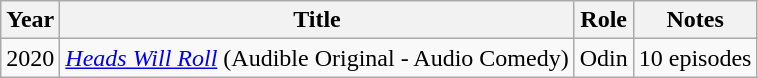<table class="wikitable sortable">
<tr>
<th>Year</th>
<th>Title</th>
<th>Role</th>
<th>Notes</th>
</tr>
<tr>
<td>2020</td>
<td><em><a href='#'>Heads Will Roll</a></em> (Audible Original - Audio Comedy)</td>
<td>Odin</td>
<td>10 episodes</td>
</tr>
</table>
